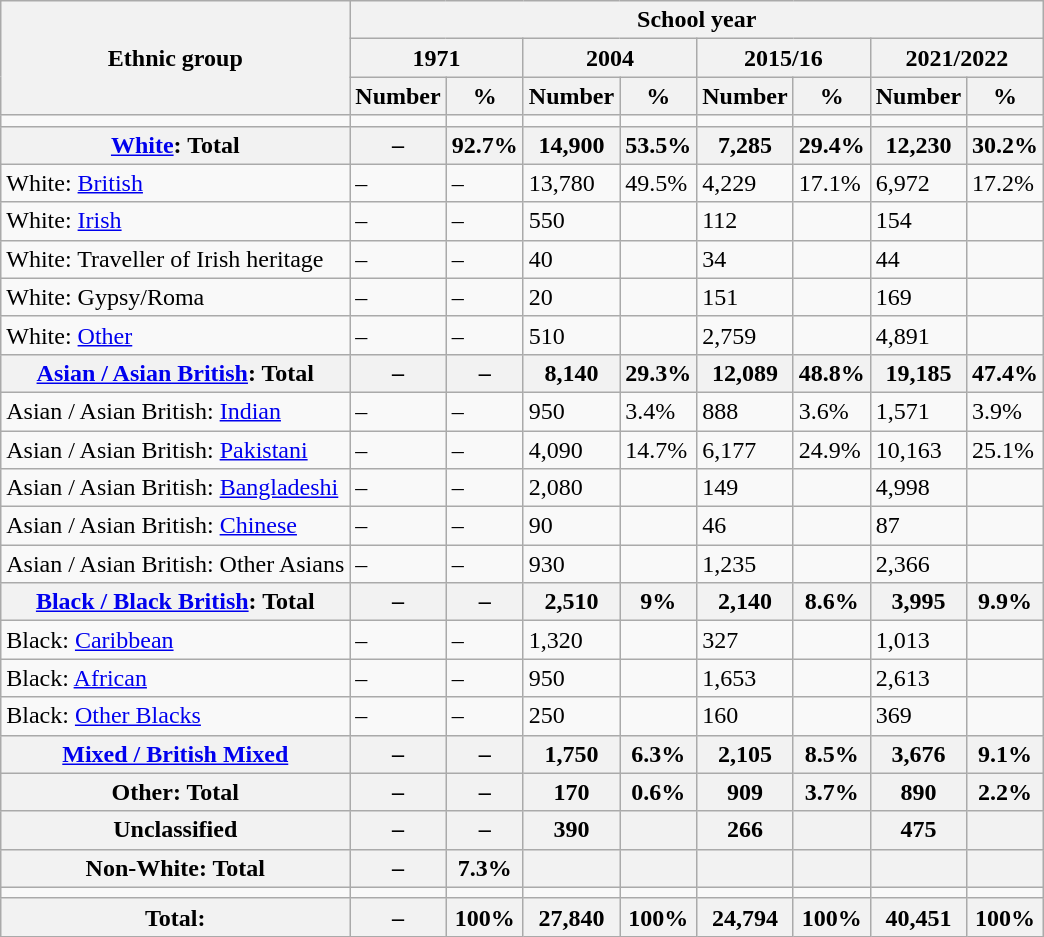<table class="wikitable">
<tr>
<th rowspan="3">Ethnic group</th>
<th colspan="8">School year</th>
</tr>
<tr>
<th colspan="2">1971</th>
<th colspan="2">2004</th>
<th colspan="2">2015/16</th>
<th colspan="2">2021/2022</th>
</tr>
<tr>
<th>Number</th>
<th>%</th>
<th>Number</th>
<th>%</th>
<th>Number</th>
<th>%</th>
<th>Number</th>
<th>%</th>
</tr>
<tr>
<td></td>
<td></td>
<td></td>
<td></td>
<td></td>
<td></td>
<td></td>
<td></td>
<td></td>
</tr>
<tr>
<th><a href='#'>White</a>: Total</th>
<th>–</th>
<th>92.7%</th>
<th>14,900</th>
<th>53.5%</th>
<th>7,285</th>
<th>29.4%</th>
<th>12,230</th>
<th>30.2%</th>
</tr>
<tr>
<td>White: <a href='#'>British</a></td>
<td>–</td>
<td>–</td>
<td>13,780</td>
<td>49.5%</td>
<td>4,229</td>
<td>17.1%</td>
<td>6,972</td>
<td>17.2%</td>
</tr>
<tr>
<td>White: <a href='#'>Irish</a></td>
<td>–</td>
<td>–</td>
<td>550</td>
<td></td>
<td>112</td>
<td></td>
<td>154</td>
<td></td>
</tr>
<tr>
<td>White: Traveller of Irish heritage</td>
<td>–</td>
<td>–</td>
<td>40</td>
<td></td>
<td>34</td>
<td></td>
<td>44</td>
<td></td>
</tr>
<tr>
<td>White: Gypsy/Roma</td>
<td>–</td>
<td>–</td>
<td>20</td>
<td></td>
<td>151</td>
<td></td>
<td>169</td>
<td></td>
</tr>
<tr>
<td>White: <a href='#'>Other</a></td>
<td>–</td>
<td>–</td>
<td>510</td>
<td></td>
<td>2,759</td>
<td></td>
<td>4,891</td>
<td></td>
</tr>
<tr>
<th><a href='#'>Asian / Asian British</a>: Total</th>
<th>–</th>
<th>–</th>
<th>8,140</th>
<th>29.3%</th>
<th>12,089</th>
<th>48.8%</th>
<th>19,185</th>
<th>47.4%</th>
</tr>
<tr>
<td>Asian / Asian British: <a href='#'>Indian</a></td>
<td>–</td>
<td>–</td>
<td>950</td>
<td>3.4%</td>
<td>888</td>
<td>3.6%</td>
<td>1,571</td>
<td>3.9%</td>
</tr>
<tr>
<td>Asian / Asian British: <a href='#'>Pakistani</a></td>
<td>–</td>
<td>–</td>
<td>4,090</td>
<td>14.7%</td>
<td>6,177</td>
<td>24.9%</td>
<td>10,163</td>
<td>25.1%</td>
</tr>
<tr>
<td>Asian / Asian British: <a href='#'>Bangladeshi</a></td>
<td>–</td>
<td>–</td>
<td>2,080</td>
<td></td>
<td>149</td>
<td></td>
<td>4,998</td>
<td></td>
</tr>
<tr>
<td>Asian / Asian British: <a href='#'>Chinese</a></td>
<td>–</td>
<td>–</td>
<td>90</td>
<td></td>
<td>46</td>
<td></td>
<td>87</td>
<td></td>
</tr>
<tr>
<td>Asian / Asian British: Other Asians</td>
<td>–</td>
<td>–</td>
<td>930</td>
<td></td>
<td>1,235</td>
<td></td>
<td>2,366</td>
<td></td>
</tr>
<tr>
<th><a href='#'>Black / Black British</a>: Total</th>
<th>–</th>
<th>–</th>
<th>2,510</th>
<th>9%</th>
<th>2,140</th>
<th>8.6%</th>
<th>3,995</th>
<th>9.9%</th>
</tr>
<tr>
<td>Black: <a href='#'>Caribbean</a></td>
<td>–</td>
<td>–</td>
<td>1,320</td>
<td></td>
<td>327</td>
<td></td>
<td>1,013</td>
<td></td>
</tr>
<tr>
<td>Black: <a href='#'>African</a></td>
<td>–</td>
<td>–</td>
<td>950</td>
<td></td>
<td>1,653</td>
<td></td>
<td>2,613</td>
<td></td>
</tr>
<tr>
<td>Black: <a href='#'>Other Blacks</a></td>
<td>–</td>
<td>–</td>
<td>250</td>
<td></td>
<td>160</td>
<td></td>
<td>369</td>
<td></td>
</tr>
<tr>
<th><a href='#'>Mixed / British Mixed</a></th>
<th>–</th>
<th>–</th>
<th>1,750</th>
<th>6.3%</th>
<th>2,105</th>
<th>8.5%</th>
<th>3,676</th>
<th>9.1%</th>
</tr>
<tr>
<th>Other: Total</th>
<th>–</th>
<th>–</th>
<th>170</th>
<th>0.6%</th>
<th>909</th>
<th>3.7%</th>
<th>890</th>
<th>2.2%</th>
</tr>
<tr>
<th>Unclassified</th>
<th>–</th>
<th>–</th>
<th>390</th>
<th></th>
<th>266</th>
<th></th>
<th>475</th>
<th></th>
</tr>
<tr>
<th>Non-White: Total</th>
<th>–</th>
<th>7.3%</th>
<th></th>
<th></th>
<th></th>
<th></th>
<th></th>
<th></th>
</tr>
<tr>
<td></td>
<td></td>
<td></td>
<td></td>
<td></td>
<td></td>
<td></td>
<td></td>
<td></td>
</tr>
<tr>
<th>Total:</th>
<th>–</th>
<th>100%</th>
<th>27,840</th>
<th>100%</th>
<th>24,794</th>
<th>100%</th>
<th>40,451</th>
<th>100%</th>
</tr>
</table>
